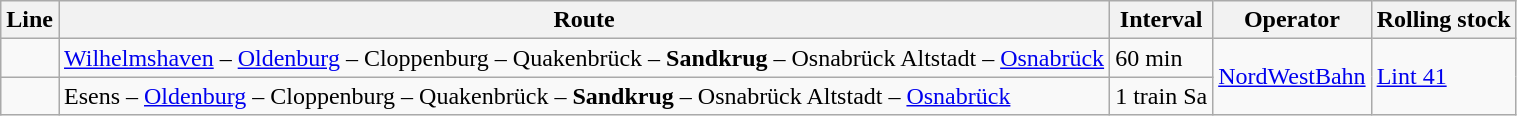<table class="wikitable">
<tr>
<th>Line</th>
<th>Route</th>
<th>Interval</th>
<th>Operator</th>
<th>Rolling stock</th>
</tr>
<tr>
<td></td>
<td><a href='#'>Wilhelmshaven</a> –  <a href='#'>Oldenburg</a> – Cloppenburg – Quakenbrück – <strong>Sandkrug</strong> – Osnabrück Altstadt – <a href='#'>Osnabrück</a></td>
<td>60 min</td>
<td rowspan="2"><a href='#'>NordWestBahn</a></td>
<td rowspan="2"><a href='#'>Lint 41</a></td>
</tr>
<tr>
<td></td>
<td>Esens – <a href='#'>Oldenburg</a> – Cloppenburg – Quakenbrück – <strong>Sandkrug</strong> – Osnabrück Altstadt – <a href='#'>Osnabrück</a></td>
<td>1 train Sa</td>
</tr>
</table>
